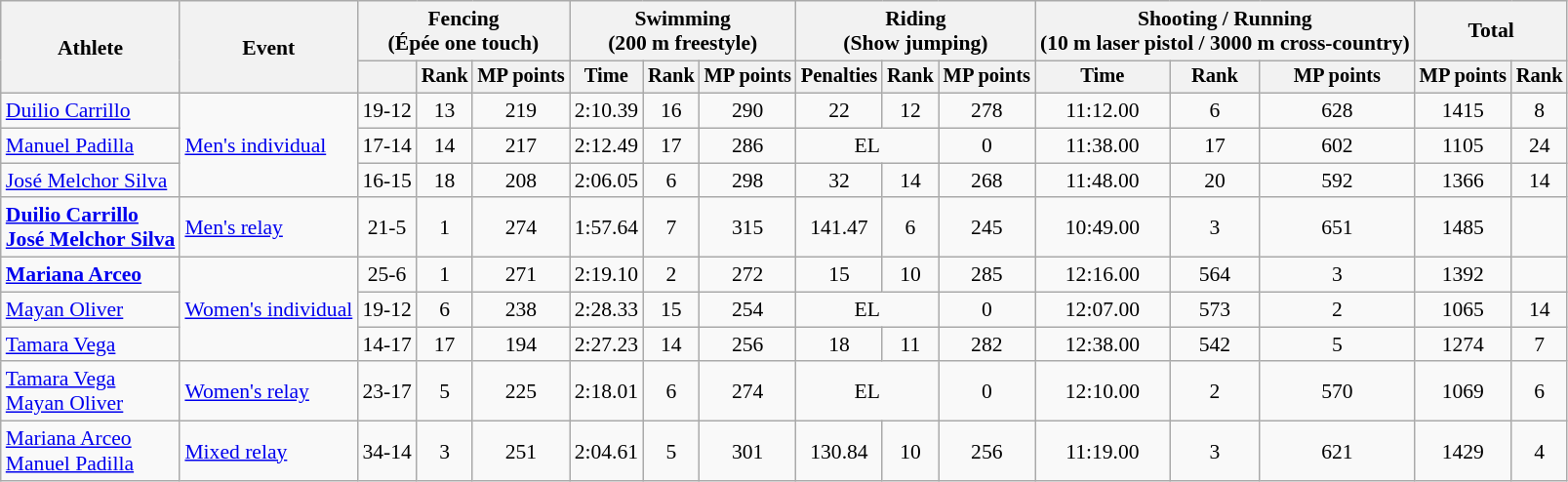<table class=wikitable style=font-size:90%;text-align:center>
<tr>
<th rowspan=2>Athlete</th>
<th rowspan=2>Event</th>
<th colspan=3>Fencing<br><span>(Épée one touch)</span></th>
<th colspan=3>Swimming<br><span>(200 m freestyle)</span></th>
<th colspan=3>Riding<br><span>(Show jumping)</span></th>
<th colspan=3>Shooting / Running<br><span>(10 m laser pistol / 3000 m cross-country)</span></th>
<th colspan=2>Total</th>
</tr>
<tr style=font-size:95%>
<th></th>
<th>Rank</th>
<th>MP points</th>
<th>Time</th>
<th>Rank</th>
<th>MP points</th>
<th>Penalties</th>
<th>Rank</th>
<th>MP points</th>
<th>Time</th>
<th>Rank</th>
<th>MP points</th>
<th>MP points</th>
<th>Rank</th>
</tr>
<tr>
<td align=left><a href='#'>Duilio Carrillo</a></td>
<td align=left rowspan=3><a href='#'>Men's individual</a></td>
<td>19-12</td>
<td>13</td>
<td>219</td>
<td>2:10.39</td>
<td>16</td>
<td>290</td>
<td>22</td>
<td>12</td>
<td>278</td>
<td>11:12.00</td>
<td>6</td>
<td>628</td>
<td>1415</td>
<td>8</td>
</tr>
<tr>
<td align=left><a href='#'>Manuel Padilla</a></td>
<td>17-14</td>
<td>14</td>
<td>217</td>
<td>2:12.49</td>
<td>17</td>
<td>286</td>
<td colspan=2>EL</td>
<td>0</td>
<td>11:38.00</td>
<td>17</td>
<td>602</td>
<td>1105</td>
<td>24</td>
</tr>
<tr>
<td align=left><a href='#'>José Melchor Silva</a></td>
<td>16-15</td>
<td>18</td>
<td>208</td>
<td>2:06.05</td>
<td>6</td>
<td>298</td>
<td>32</td>
<td>14</td>
<td>268</td>
<td>11:48.00</td>
<td>20</td>
<td>592</td>
<td>1366</td>
<td>14</td>
</tr>
<tr>
<td align=left><strong><a href='#'>Duilio Carrillo</a><br><a href='#'>José Melchor Silva</a></strong></td>
<td align=left><a href='#'>Men's relay</a></td>
<td>21-5</td>
<td>1</td>
<td>274</td>
<td>1:57.64</td>
<td>7</td>
<td>315</td>
<td>141.47</td>
<td>6</td>
<td>245</td>
<td>10:49.00</td>
<td>3</td>
<td>651</td>
<td>1485</td>
<td></td>
</tr>
<tr>
<td align=left><strong><a href='#'>Mariana Arceo</a></strong></td>
<td align=left rowspan=3><a href='#'>Women's individual</a></td>
<td>25-6</td>
<td>1</td>
<td>271</td>
<td>2:19.10</td>
<td>2</td>
<td>272</td>
<td>15</td>
<td>10</td>
<td>285</td>
<td>12:16.00</td>
<td>564</td>
<td>3</td>
<td>1392</td>
<td></td>
</tr>
<tr>
<td align=left><a href='#'>Mayan Oliver</a></td>
<td>19-12</td>
<td>6</td>
<td>238</td>
<td>2:28.33</td>
<td>15</td>
<td>254</td>
<td colspan=2>EL</td>
<td>0</td>
<td>12:07.00</td>
<td>573</td>
<td>2</td>
<td>1065</td>
<td>14</td>
</tr>
<tr>
<td align=left><a href='#'>Tamara Vega</a></td>
<td>14-17</td>
<td>17</td>
<td>194</td>
<td>2:27.23</td>
<td>14</td>
<td>256</td>
<td>18</td>
<td>11</td>
<td>282</td>
<td>12:38.00</td>
<td>542</td>
<td>5</td>
<td>1274</td>
<td>7</td>
</tr>
<tr>
<td align=left><a href='#'>Tamara Vega</a><br><a href='#'>Mayan Oliver</a></td>
<td align=left><a href='#'>Women's relay</a></td>
<td>23-17</td>
<td>5</td>
<td>225</td>
<td>2:18.01</td>
<td>6</td>
<td>274</td>
<td colspan=2>EL</td>
<td>0</td>
<td>12:10.00</td>
<td>2</td>
<td>570</td>
<td>1069</td>
<td>6</td>
</tr>
<tr>
<td align=left><a href='#'>Mariana Arceo</a><br><a href='#'>Manuel Padilla</a></td>
<td align=left><a href='#'>Mixed relay</a></td>
<td>34-14</td>
<td>3</td>
<td>251</td>
<td>2:04.61</td>
<td>5</td>
<td>301</td>
<td>130.84</td>
<td>10</td>
<td>256</td>
<td>11:19.00</td>
<td>3</td>
<td>621</td>
<td>1429</td>
<td>4</td>
</tr>
</table>
